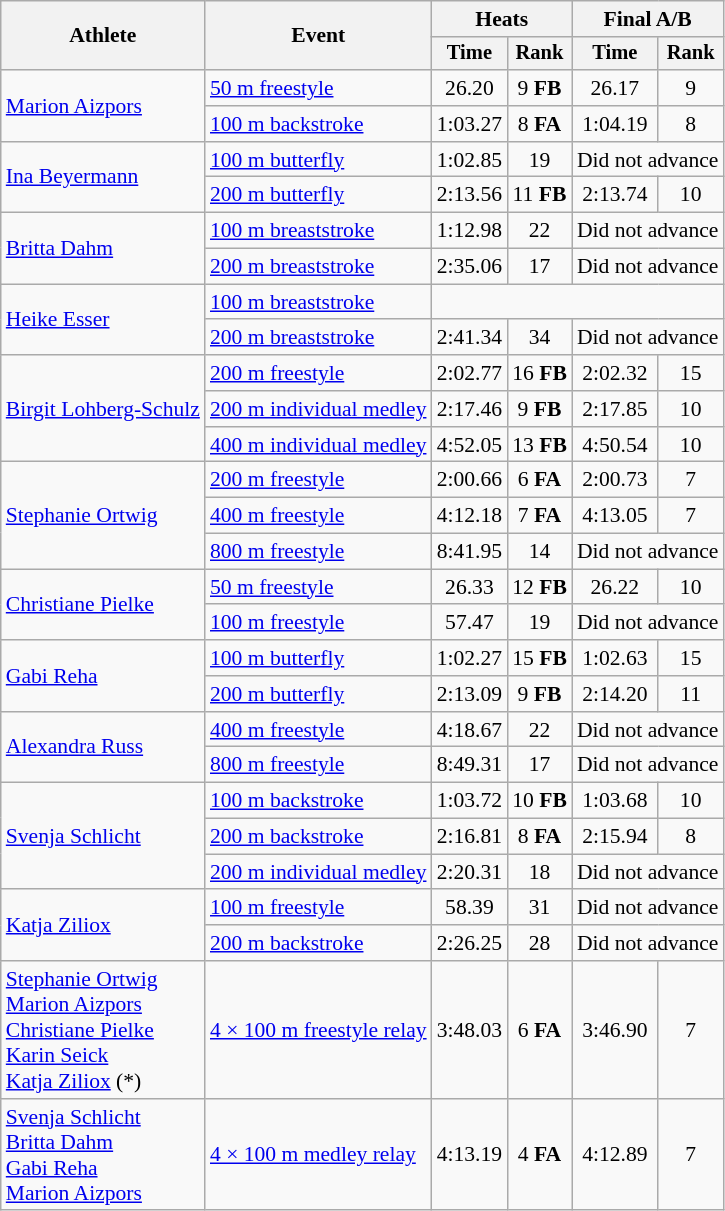<table class="wikitable" style="font-size:90%">
<tr>
<th rowspan="2">Athlete</th>
<th rowspan="2">Event</th>
<th colspan=2>Heats</th>
<th colspan=2>Final A/B</th>
</tr>
<tr style="font-size:95%">
<th>Time</th>
<th>Rank</th>
<th>Time</th>
<th>Rank</th>
</tr>
<tr align=center>
<td align=left rowspan=2><a href='#'>Marion Aizpors</a></td>
<td align=left><a href='#'>50 m freestyle</a></td>
<td>26.20</td>
<td>9 <strong>FB</strong></td>
<td>26.17</td>
<td>9</td>
</tr>
<tr align=center>
<td align=left><a href='#'>100 m backstroke</a></td>
<td>1:03.27</td>
<td>8 <strong>FA</strong></td>
<td>1:04.19</td>
<td>8</td>
</tr>
<tr align=center>
<td align=left rowspan=2><a href='#'>Ina Beyermann</a></td>
<td align=left><a href='#'>100 m butterfly</a></td>
<td>1:02.85</td>
<td>19</td>
<td colspan=2>Did not advance</td>
</tr>
<tr align=center>
<td align=left><a href='#'>200 m butterfly</a></td>
<td>2:13.56</td>
<td>11 <strong>FB</strong></td>
<td>2:13.74</td>
<td>10</td>
</tr>
<tr align=center>
<td align=left rowspan=2><a href='#'>Britta Dahm</a></td>
<td align=left><a href='#'>100 m breaststroke</a></td>
<td>1:12.98</td>
<td>22</td>
<td colspan=2>Did not advance</td>
</tr>
<tr align=center>
<td align=left><a href='#'>200 m breaststroke</a></td>
<td>2:35.06</td>
<td>17</td>
<td colspan=2>Did not advance</td>
</tr>
<tr align=center>
<td align=left rowspan=2><a href='#'>Heike Esser</a></td>
<td align=left><a href='#'>100 m breaststroke</a></td>
<td colspan=4></td>
</tr>
<tr align=center>
<td align=left><a href='#'>200 m breaststroke</a></td>
<td>2:41.34</td>
<td>34</td>
<td colspan=2>Did not advance</td>
</tr>
<tr align=center>
<td align=left rowspan=3><a href='#'>Birgit Lohberg-Schulz</a></td>
<td align=left><a href='#'>200 m freestyle</a></td>
<td>2:02.77</td>
<td>16 <strong>FB</strong></td>
<td>2:02.32</td>
<td>15</td>
</tr>
<tr align=center>
<td align=left><a href='#'>200 m individual medley</a></td>
<td>2:17.46</td>
<td>9 <strong>FB</strong></td>
<td>2:17.85</td>
<td>10</td>
</tr>
<tr align=center>
<td align=left><a href='#'>400 m individual medley</a></td>
<td>4:52.05</td>
<td>13 <strong>FB</strong></td>
<td>4:50.54</td>
<td>10</td>
</tr>
<tr align=center>
<td align=left rowspan=3><a href='#'>Stephanie Ortwig</a></td>
<td align=left><a href='#'>200 m freestyle</a></td>
<td>2:00.66</td>
<td>6 <strong>FA</strong></td>
<td>2:00.73</td>
<td>7</td>
</tr>
<tr align=center>
<td align=left><a href='#'>400 m freestyle</a></td>
<td>4:12.18</td>
<td>7 <strong>FA</strong></td>
<td>4:13.05</td>
<td>7</td>
</tr>
<tr align=center>
<td align=left><a href='#'>800 m freestyle</a></td>
<td>8:41.95</td>
<td>14</td>
<td colspan=2>Did not advance</td>
</tr>
<tr align=center>
<td align=left rowspan=2><a href='#'>Christiane Pielke</a></td>
<td align=left><a href='#'>50 m freestyle</a></td>
<td>26.33</td>
<td>12 <strong>FB</strong></td>
<td>26.22</td>
<td>10</td>
</tr>
<tr align=center>
<td align=left><a href='#'>100 m freestyle</a></td>
<td>57.47</td>
<td>19</td>
<td colspan=2>Did not advance</td>
</tr>
<tr align=center>
<td align=left rowspan=2><a href='#'>Gabi Reha</a></td>
<td align=left><a href='#'>100 m butterfly</a></td>
<td>1:02.27</td>
<td>15 <strong>FB</strong></td>
<td>1:02.63</td>
<td>15</td>
</tr>
<tr align=center>
<td align=left><a href='#'>200 m butterfly</a></td>
<td>2:13.09</td>
<td>9 <strong>FB</strong></td>
<td>2:14.20</td>
<td>11</td>
</tr>
<tr align=center>
<td align=left rowspan=2><a href='#'>Alexandra Russ</a></td>
<td align=left><a href='#'>400 m freestyle</a></td>
<td>4:18.67</td>
<td>22</td>
<td colspan=2>Did not advance</td>
</tr>
<tr align=center>
<td align=left><a href='#'>800 m freestyle</a></td>
<td>8:49.31</td>
<td>17</td>
<td colspan=2>Did not advance</td>
</tr>
<tr align=center>
<td align=left rowspan=3><a href='#'>Svenja Schlicht</a></td>
<td align=left><a href='#'>100 m backstroke</a></td>
<td>1:03.72</td>
<td>10 <strong>FB</strong></td>
<td>1:03.68</td>
<td>10</td>
</tr>
<tr align=center>
<td align=left><a href='#'>200 m backstroke</a></td>
<td>2:16.81</td>
<td>8 <strong>FA</strong></td>
<td>2:15.94</td>
<td>8</td>
</tr>
<tr align=center>
<td align=left><a href='#'>200 m individual medley</a></td>
<td>2:20.31</td>
<td>18</td>
<td colspan=2>Did not advance</td>
</tr>
<tr align=center>
<td align=left rowspan=2><a href='#'>Katja Ziliox</a></td>
<td align=left><a href='#'>100 m freestyle</a></td>
<td>58.39</td>
<td>31</td>
<td colspan=2>Did not advance</td>
</tr>
<tr align=center>
<td align=left><a href='#'>200 m backstroke</a></td>
<td>2:26.25</td>
<td>28</td>
<td colspan=2>Did not advance</td>
</tr>
<tr align=center>
<td align=left><a href='#'>Stephanie Ortwig</a><br><a href='#'>Marion Aizpors</a><br><a href='#'>Christiane Pielke</a><br><a href='#'>Karin Seick</a><br><a href='#'>Katja Ziliox</a> (*)</td>
<td align=left><a href='#'>4 × 100 m freestyle relay</a></td>
<td>3:48.03</td>
<td>6 <strong>FA</strong></td>
<td>3:46.90</td>
<td>7</td>
</tr>
<tr align=center>
<td align=left><a href='#'>Svenja Schlicht</a><br><a href='#'>Britta Dahm</a><br><a href='#'>Gabi Reha</a><br><a href='#'>Marion Aizpors</a></td>
<td align=left><a href='#'>4 × 100 m medley relay</a></td>
<td>4:13.19</td>
<td>4 <strong>FA</strong></td>
<td>4:12.89</td>
<td>7</td>
</tr>
</table>
